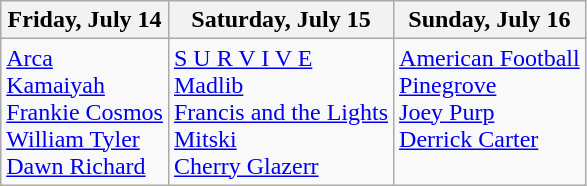<table class="wikitable">
<tr>
<th>Friday, July 14</th>
<th>Saturday, July 15</th>
<th>Sunday, July 16</th>
</tr>
<tr valign="top">
<td><a href='#'>Arca</a><br><a href='#'>Kamaiyah</a><br><a href='#'>Frankie Cosmos</a><br><a href='#'>William Tyler</a><br><a href='#'>Dawn Richard</a></td>
<td><a href='#'>S U R V I V E</a><br><a href='#'>Madlib</a><br><a href='#'>Francis and the Lights</a><br><a href='#'>Mitski</a><br><a href='#'>Cherry Glazerr</a></td>
<td><a href='#'>American Football</a><br><a href='#'>Pinegrove</a><br><a href='#'>Joey Purp</a><br><a href='#'>Derrick Carter</a></td>
</tr>
</table>
